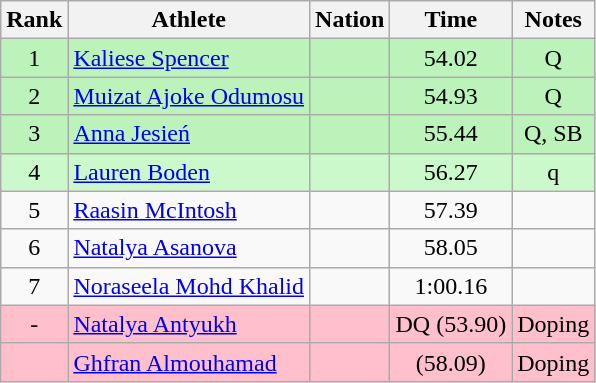<table class="wikitable sortable" style="text-align:center">
<tr>
<th>Rank</th>
<th>Athlete</th>
<th>Nation</th>
<th>Time</th>
<th>Notes</th>
</tr>
<tr bgcolor=#bbf3bb>
<td>1</td>
<td align="left"><a href='#'>Kaliese Spencer</a></td>
<td align=left></td>
<td>54.02</td>
<td>Q</td>
</tr>
<tr bgcolor=#bbf3bb>
<td>2</td>
<td align="left"><a href='#'>Muizat Ajoke Odumosu</a></td>
<td align=left></td>
<td>54.93</td>
<td>Q</td>
</tr>
<tr bgcolor=#bbf3bb>
<td>3</td>
<td align="left"><a href='#'>Anna Jesień</a></td>
<td align=left></td>
<td>55.44</td>
<td>Q, SB</td>
</tr>
<tr bgcolor=#ccf9cc>
<td>4</td>
<td align="left"><a href='#'>Lauren Boden</a></td>
<td align=left></td>
<td>56.27</td>
<td>q</td>
</tr>
<tr>
<td>5</td>
<td align="left"><a href='#'>Raasin McIntosh</a></td>
<td align=left></td>
<td>57.39</td>
<td></td>
</tr>
<tr>
<td>6</td>
<td align="left"><a href='#'>Natalya Asanova</a></td>
<td align=left></td>
<td>58.05</td>
<td></td>
</tr>
<tr>
<td>7</td>
<td align="left"><a href='#'>Noraseela Mohd Khalid</a></td>
<td align=left></td>
<td>1:00.16</td>
<td></td>
</tr>
<tr bgcolor=pink>
<td>-</td>
<td align="left"><a href='#'>Natalya Antyukh</a></td>
<td align="left"></td>
<td>DQ (53.90)</td>
<td>Doping</td>
</tr>
<tr bgcolor=pink>
<td></td>
<td align="left"><a href='#'>Ghfran Almouhamad</a></td>
<td align="left"></td>
<td> (58.09)</td>
<td>Doping</td>
</tr>
</table>
